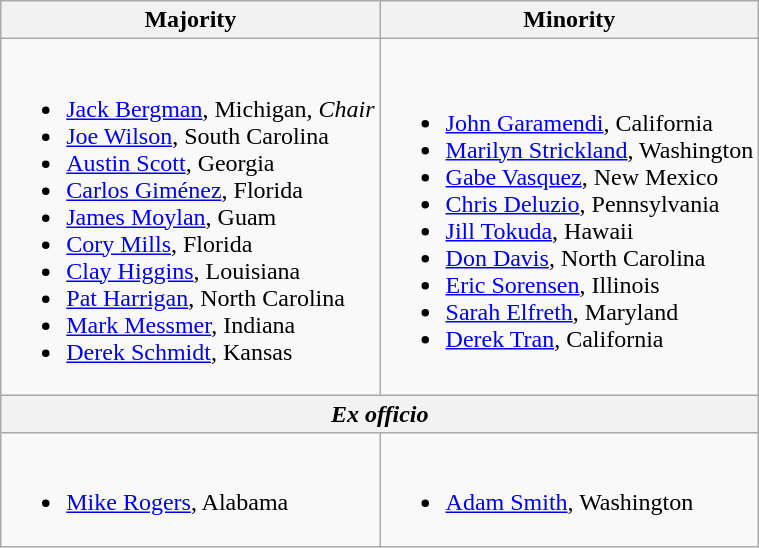<table class=wikitable>
<tr>
<th>Majority</th>
<th>Minority</th>
</tr>
<tr>
<td><br><ul><li><a href='#'>Jack Bergman</a>, Michigan, <em>Chair</em></li><li><a href='#'>Joe Wilson</a>, South Carolina</li><li><a href='#'>Austin Scott</a>, Georgia</li><li><a href='#'>Carlos Giménez</a>, Florida</li><li><a href='#'>James Moylan</a>, Guam</li><li><a href='#'>Cory Mills</a>, Florida</li><li><a href='#'>Clay Higgins</a>, Louisiana</li><li><a href='#'>Pat Harrigan</a>, North Carolina</li><li><a href='#'>Mark Messmer</a>, Indiana</li><li><a href='#'>Derek Schmidt</a>, Kansas</li></ul></td>
<td><br><ul><li><a href='#'>John Garamendi</a>, California</li><li><a href='#'>Marilyn Strickland</a>, Washington</li><li><a href='#'>Gabe Vasquez</a>, New Mexico</li><li><a href='#'>Chris Deluzio</a>, Pennsylvania</li><li><a href='#'>Jill Tokuda</a>, Hawaii</li><li><a href='#'>Don Davis</a>, North Carolina</li><li><a href='#'>Eric Sorensen</a>, Illinois</li><li><a href='#'>Sarah Elfreth</a>, Maryland</li><li><a href='#'>Derek Tran</a>, California</li></ul></td>
</tr>
<tr>
<th colspan=2><em>Ex officio</em></th>
</tr>
<tr>
<td><br><ul><li><a href='#'>Mike Rogers</a>, Alabama</li></ul></td>
<td><br><ul><li><a href='#'>Adam Smith</a>, Washington</li></ul></td>
</tr>
</table>
